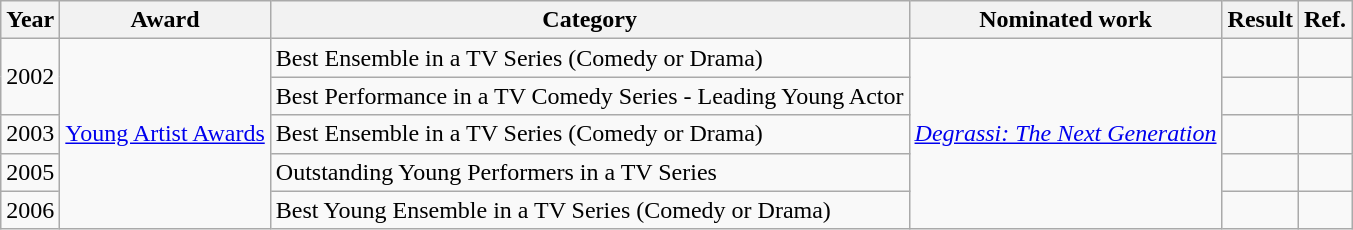<table class="wikitable">
<tr>
<th>Year</th>
<th>Award</th>
<th>Category</th>
<th>Nominated work</th>
<th>Result</th>
<th>Ref.</th>
</tr>
<tr>
<td rowspan="2">2002</td>
<td rowspan="5"><a href='#'>Young Artist Awards</a></td>
<td>Best Ensemble in a TV Series (Comedy or Drama)</td>
<td rowspan="5"><em><a href='#'>Degrassi: The Next Generation</a></em></td>
<td></td>
<td></td>
</tr>
<tr>
<td>Best Performance in a TV Comedy Series - Leading Young Actor</td>
<td></td>
<td></td>
</tr>
<tr>
<td>2003</td>
<td>Best Ensemble in a TV Series (Comedy or Drama)</td>
<td></td>
<td></td>
</tr>
<tr>
<td>2005</td>
<td>Outstanding Young Performers in a TV Series</td>
<td></td>
<td></td>
</tr>
<tr>
<td>2006</td>
<td>Best Young Ensemble in a TV Series (Comedy or Drama)</td>
<td></td>
<td></td>
</tr>
</table>
